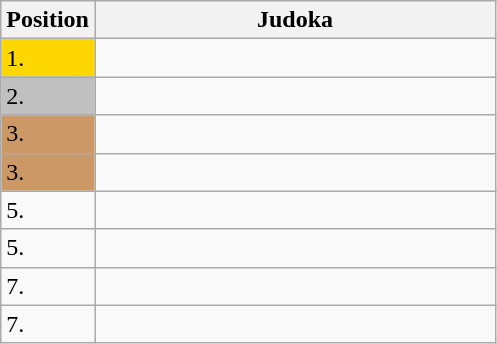<table class=wikitable>
<tr>
<th>Position</th>
<th width=260>Judoka</th>
</tr>
<tr>
<td bgcolor=gold>1.</td>
<td></td>
</tr>
<tr>
<td bgcolor=silver>2.</td>
<td></td>
</tr>
<tr>
<td bgcolor=CC9966>3.</td>
<td></td>
</tr>
<tr>
<td bgcolor=CC9966>3.</td>
<td></td>
</tr>
<tr>
<td>5.</td>
<td></td>
</tr>
<tr>
<td>5.</td>
<td></td>
</tr>
<tr>
<td>7.</td>
<td></td>
</tr>
<tr>
<td>7.</td>
<td></td>
</tr>
</table>
